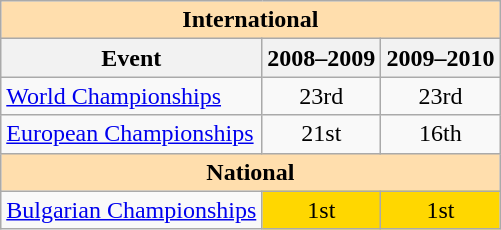<table class="wikitable" style="text-align:center">
<tr>
<th style="background-color: #ffdead; " colspan=3 align=center>International</th>
</tr>
<tr>
<th>Event</th>
<th>2008–2009</th>
<th>2009–2010</th>
</tr>
<tr>
<td align=left><a href='#'>World Championships</a></td>
<td>23rd</td>
<td>23rd</td>
</tr>
<tr>
<td align=left><a href='#'>European Championships</a></td>
<td>21st</td>
<td>16th</td>
</tr>
<tr>
<th style="background-color: #ffdead; " colspan=3 align=center>National</th>
</tr>
<tr>
<td align=left><a href='#'>Bulgarian Championships</a></td>
<td bgcolor=gold>1st</td>
<td bgcolor=gold>1st</td>
</tr>
</table>
